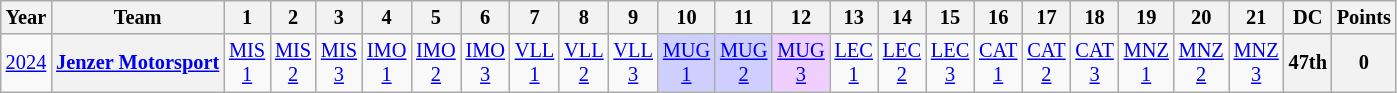<table class="wikitable" style="text-align:center; font-size:85%">
<tr>
<th>Year</th>
<th>Team</th>
<th>1</th>
<th>2</th>
<th>3</th>
<th>4</th>
<th>5</th>
<th>6</th>
<th>7</th>
<th>8</th>
<th>9</th>
<th>10</th>
<th>11</th>
<th>12</th>
<th>13</th>
<th>14</th>
<th>15</th>
<th>16</th>
<th>17</th>
<th>18</th>
<th>19</th>
<th>20</th>
<th>21</th>
<th>DC</th>
<th>Points</th>
</tr>
<tr>
<td><a href='#'>2024</a></td>
<th nowrap><a href='#'>Jenzer Motorsport</a></th>
<td><a href='#'>MIS<br>1</a></td>
<td><a href='#'>MIS<br>2</a></td>
<td><a href='#'>MIS<br>3</a></td>
<td><a href='#'>IMO<br>1</a></td>
<td><a href='#'>IMO<br>2</a></td>
<td><a href='#'>IMO<br>3</a></td>
<td><a href='#'>VLL<br>1</a></td>
<td><a href='#'>VLL<br>2</a></td>
<td><a href='#'>VLL<br>3</a></td>
<td style="background:#CFCFFF;"><a href='#'>MUG<br>1</a><br></td>
<td style="background:#CFCFFF;"><a href='#'>MUG<br>2</a><br></td>
<td style="background:#EFCFFF;"><a href='#'>MUG<br>3</a><br></td>
<td><a href='#'>LEC<br>1</a></td>
<td><a href='#'>LEC<br>2</a></td>
<td><a href='#'>LEC<br>3</a></td>
<td><a href='#'>CAT<br>1</a></td>
<td><a href='#'>CAT<br>2</a></td>
<td><a href='#'>CAT<br>3</a></td>
<td><a href='#'>MNZ<br>1</a></td>
<td><a href='#'>MNZ<br>2</a></td>
<td><a href='#'>MNZ<br>3</a></td>
<th>47th</th>
<th>0</th>
</tr>
</table>
